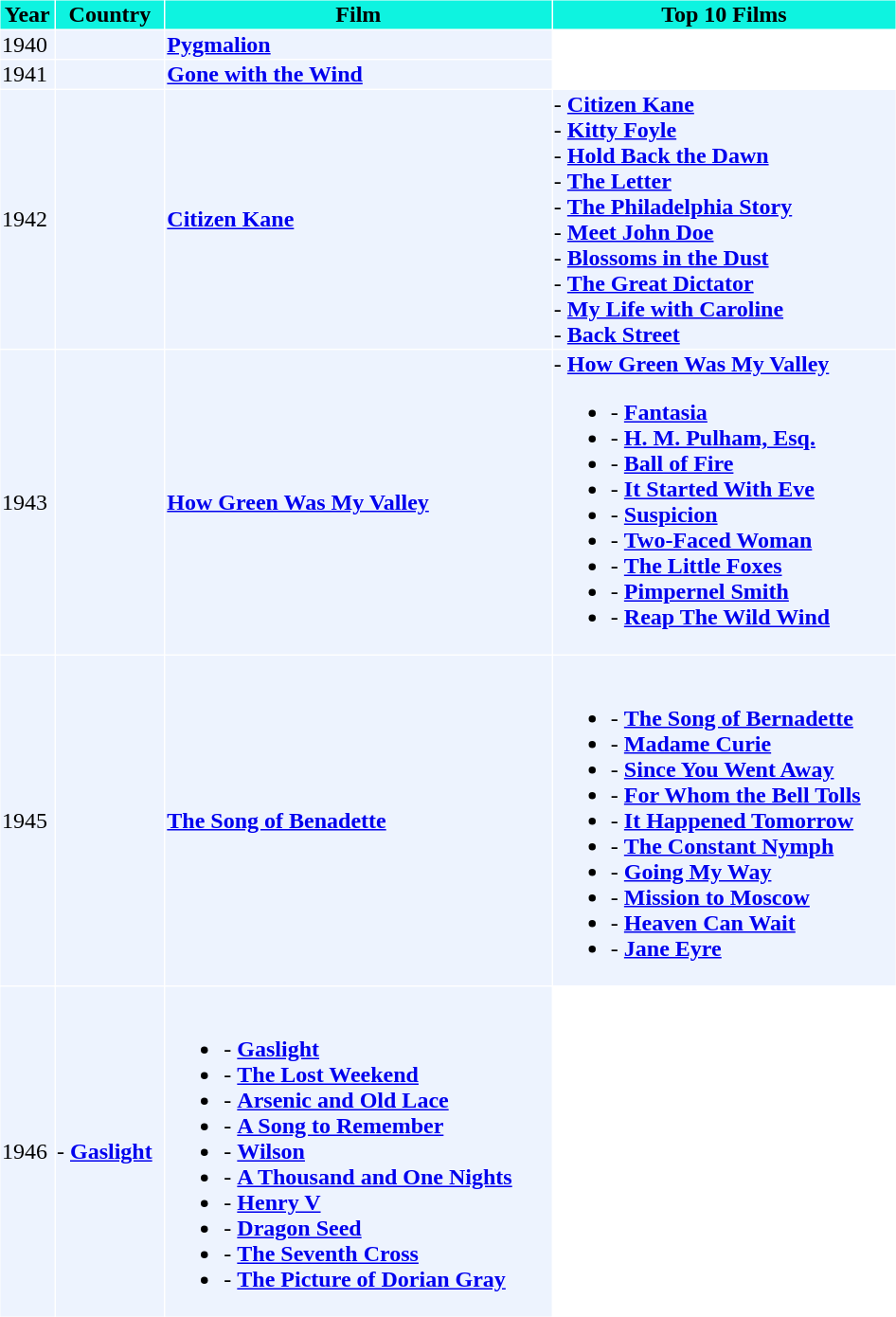<table cellspacing="1" cellpadding="1" border="0" width="50%">
<tr bgcolor=#"edf3fe">
<th>Year</th>
<th>Country</th>
<th>Film</th>
<th>Top 10 Films</th>
</tr>
<tr bgcolor=#edf3fe>
<td>1940</td>
<td></td>
<td><strong><a href='#'>Pygmalion</a></strong></td>
</tr>
<tr bgcolor=#edf3fe>
<td>1941</td>
<td></td>
<td><strong><a href='#'>Gone with the Wind</a></strong></td>
</tr>
<tr bgcolor=#edf3fe>
<td>1942</td>
<td></td>
<td><strong><a href='#'>Citizen Kane</a></strong></td>
<td> - <strong><a href='#'>Citizen Kane</a></strong> <br> - <strong><a href='#'>Kitty Foyle</a></strong> <br> - <strong><a href='#'>Hold Back the Dawn</a></strong> <br> - <strong><a href='#'>The Letter</a></strong> <br> - <strong><a href='#'>The Philadelphia Story</a></strong> <br>  - <strong><a href='#'>Meet John Doe</a></strong> <br> - <strong><a href='#'>Blossoms in the Dust</a></strong> <br> - <strong><a href='#'>The Great Dictator</a></strong> <br> - <strong><a href='#'>My Life with Caroline</a></strong> <br>  - <strong><a href='#'>Back Street</a></strong></td>
</tr>
<tr bgcolor=#edf3fe>
<td>1943</td>
<td></td>
<td><strong><a href='#'>How Green Was My Valley</a></strong></td>
<td><strong></strong> - <strong><a href='#'>How Green Was My Valley</a></strong><br><ul><li><strong></strong> - <strong><a href='#'>Fantasia</a></strong></li><li><strong></strong> - <strong><a href='#'>H. M. Pulham, Esq.</a></strong></li><li><strong></strong> - <strong><a href='#'>Ball of Fire</a></strong></li><li><strong></strong> - <strong><a href='#'>It Started With Eve</a></strong></li><li><strong></strong> - <strong><a href='#'>Suspicion</a></strong></li><li><strong></strong> - <strong><a href='#'>Two-Faced Woman</a></strong></li><li><strong></strong> - <strong><a href='#'>The Little Foxes</a></strong></li><li><strong></strong> - <strong><a href='#'>Pimpernel Smith</a></strong></li><li><strong></strong> - <strong><a href='#'>Reap The Wild Wind</a></strong></li></ul></td>
</tr>
<tr bgcolor=#edf3fe>
<td>1945</td>
<td></td>
<td><strong><a href='#'>The Song of Benadette</a></strong></td>
<td><br><ul><li> - <strong><a href='#'>The Song of Bernadette</a></strong></li><li> - <strong><a href='#'>Madame Curie</a></strong></li><li> - <strong><a href='#'>Since You Went Away</a></strong></li><li> - <strong><a href='#'>For Whom the Bell Tolls</a></strong></li><li> - <strong><a href='#'>It Happened Tomorrow</a></strong></li><li> - <strong><a href='#'>The Constant Nymph</a></strong></li><li> - <strong><a href='#'>Going My Way</a></strong></li><li> - <strong><a href='#'>Mission to Moscow</a></strong></li><li> - <strong><a href='#'>Heaven Can Wait</a></strong></li><li> - <strong><a href='#'>Jane Eyre</a></strong></li></ul></td>
</tr>
<tr bgcolor=#edf3fe>
<td>1946</td>
<td> - <strong><a href='#'>Gaslight</a></strong></td>
<td><br><ul><li> - <strong><a href='#'>Gaslight</a></strong></li><li> - <strong><a href='#'>The Lost Weekend</a></strong></li><li> - <strong><a href='#'>Arsenic and Old Lace</a></strong></li><li> - <strong><a href='#'>A Song to Remember</a></strong></li><li> - <strong><a href='#'>Wilson</a></strong></li><li> - <strong><a href='#'>A Thousand and One Nights</a></strong></li><li> - <strong><a href='#'>Henry V</a></strong></li><li> - <strong><a href='#'>Dragon Seed</a></strong></li><li> - <strong><a href='#'>The Seventh Cross</a></strong></li><li> - <strong><a href='#'>The Picture of Dorian Gray</a></strong></li></ul></td>
</tr>
</table>
